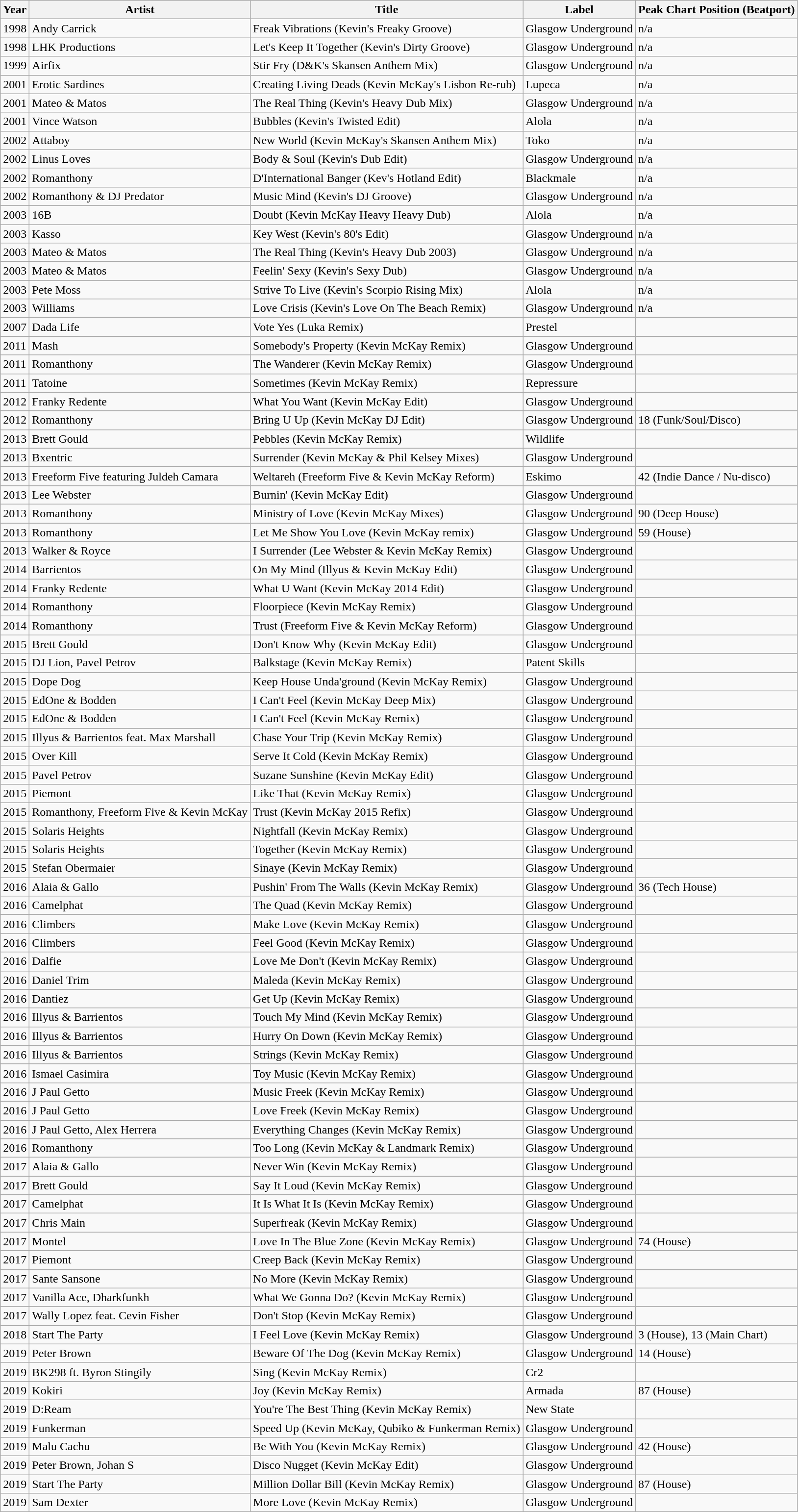<table class="wikitable sortable">
<tr>
<th>Year</th>
<th>Artist</th>
<th>Title</th>
<th>Label</th>
<th>Peak Chart Position (Beatport)</th>
</tr>
<tr>
<td>1998</td>
<td>Andy Carrick</td>
<td>Freak Vibrations (Kevin's Freaky Groove)</td>
<td>Glasgow Underground</td>
<td>n/a</td>
</tr>
<tr>
<td>1998</td>
<td>LHK Productions</td>
<td>Let's Keep It Together (Kevin's Dirty Groove)</td>
<td>Glasgow Underground</td>
<td>n/a</td>
</tr>
<tr>
<td>1999</td>
<td>Airfix</td>
<td>Stir Fry (D&K's Skansen Anthem Mix)</td>
<td>Glasgow Underground</td>
<td>n/a</td>
</tr>
<tr>
<td>2001</td>
<td>Erotic Sardines</td>
<td>Creating Living Deads (Kevin McKay's Lisbon Re-rub)</td>
<td>Lupeca</td>
<td>n/a</td>
</tr>
<tr>
<td>2001</td>
<td>Mateo & Matos</td>
<td>The Real Thing (Kevin's Heavy Dub Mix)</td>
<td>Glasgow Underground</td>
<td>n/a</td>
</tr>
<tr>
<td>2001</td>
<td>Vince Watson</td>
<td>Bubbles (Kevin's Twisted Edit)</td>
<td>Alola</td>
<td>n/a</td>
</tr>
<tr>
<td>2002</td>
<td>Attaboy</td>
<td>New World (Kevin McKay's Skansen Anthem Mix)</td>
<td>Toko</td>
<td>n/a</td>
</tr>
<tr>
<td>2002</td>
<td>Linus Loves</td>
<td>Body & Soul (Kevin's Dub Edit)</td>
<td>Glasgow Underground</td>
<td>n/a</td>
</tr>
<tr>
<td>2002</td>
<td>Romanthony</td>
<td>D'International Banger (Kev's Hotland Edit)</td>
<td>Blackmale</td>
<td>n/a</td>
</tr>
<tr>
<td>2002</td>
<td>Romanthony & DJ Predator</td>
<td>Music Mind (Kevin's DJ Groove)</td>
<td>Glasgow Underground</td>
<td>n/a</td>
</tr>
<tr>
<td>2003</td>
<td>16B</td>
<td>Doubt (Kevin McKay Heavy Heavy Dub)</td>
<td>Alola</td>
<td>n/a</td>
</tr>
<tr>
<td>2003</td>
<td>Kasso</td>
<td>Key West (Kevin's 80's Edit)</td>
<td>Glasgow Underground</td>
<td>n/a</td>
</tr>
<tr>
<td>2003</td>
<td>Mateo & Matos</td>
<td>The Real Thing (Kevin's Heavy Dub 2003)</td>
<td>Glasgow Underground</td>
<td>n/a</td>
</tr>
<tr>
<td>2003</td>
<td>Mateo & Matos</td>
<td>Feelin' Sexy (Kevin's Sexy Dub)</td>
<td>Glasgow Underground</td>
<td>n/a</td>
</tr>
<tr>
<td>2003</td>
<td>Pete Moss</td>
<td>Strive To Live (Kevin's Scorpio Rising Mix)</td>
<td>Alola</td>
<td>n/a</td>
</tr>
<tr>
<td>2003</td>
<td>Williams</td>
<td>Love Crisis (Kevin's Love On The Beach Remix)</td>
<td>Glasgow Underground</td>
<td>n/a</td>
</tr>
<tr>
<td>2007</td>
<td>Dada Life</td>
<td>Vote Yes (Luka Remix)</td>
<td>Prestel</td>
<td></td>
</tr>
<tr>
<td>2011</td>
<td>Mash</td>
<td>Somebody's Property (Kevin McKay Remix)</td>
<td>Glasgow Underground</td>
<td></td>
</tr>
<tr>
<td>2011</td>
<td>Romanthony</td>
<td>The Wanderer (Kevin McKay Remix)</td>
<td>Glasgow Underground</td>
<td></td>
</tr>
<tr>
<td>2011</td>
<td>Tatoine</td>
<td>Sometimes (Kevin McKay Remix)</td>
<td>Repressure</td>
<td></td>
</tr>
<tr>
<td>2012</td>
<td>Franky Redente</td>
<td>What You Want (Kevin McKay Edit)</td>
<td>Glasgow Underground</td>
<td></td>
</tr>
<tr>
<td>2012</td>
<td>Romanthony</td>
<td>Bring U Up (Kevin McKay DJ Edit)</td>
<td>Glasgow Underground</td>
<td>18 (Funk/Soul/Disco)</td>
</tr>
<tr>
<td>2013</td>
<td>Brett Gould</td>
<td>Pebbles (Kevin McKay Remix)</td>
<td>Wildlife</td>
<td></td>
</tr>
<tr>
<td>2013</td>
<td>Bxentric</td>
<td>Surrender (Kevin McKay & Phil Kelsey Mixes)</td>
<td>Glasgow Underground</td>
<td></td>
</tr>
<tr>
<td>2013</td>
<td>Freeform Five featuring Juldeh Camara</td>
<td>Weltareh (Freeform Five & Kevin McKay Reform)</td>
<td>Eskimo</td>
<td>42 (Indie Dance / Nu-disco)</td>
</tr>
<tr>
<td>2013</td>
<td>Lee Webster</td>
<td>Burnin' (Kevin McKay Edit)</td>
<td>Glasgow Underground</td>
<td></td>
</tr>
<tr>
<td>2013</td>
<td>Romanthony</td>
<td>Ministry of Love (Kevin McKay Mixes)</td>
<td>Glasgow Underground</td>
<td>90 (Deep House)</td>
</tr>
<tr>
<td>2013</td>
<td>Romanthony</td>
<td>Let Me Show You Love (Kevin McKay remix)</td>
<td>Glasgow Underground</td>
<td>59 (House)</td>
</tr>
<tr>
<td>2013</td>
<td>Walker & Royce</td>
<td>I Surrender (Lee Webster & Kevin McKay Remix)</td>
<td>Glasgow Underground</td>
<td></td>
</tr>
<tr>
<td>2014</td>
<td>Barrientos</td>
<td>On My Mind (Illyus & Kevin McKay Edit)</td>
<td>Glasgow Underground</td>
<td></td>
</tr>
<tr>
<td>2014</td>
<td>Franky Redente</td>
<td>What U Want (Kevin McKay 2014 Edit)</td>
<td>Glasgow Underground</td>
<td></td>
</tr>
<tr>
<td>2014</td>
<td>Romanthony</td>
<td>Floorpiece (Kevin McKay Remix)</td>
<td>Glasgow Underground</td>
<td></td>
</tr>
<tr>
<td>2014</td>
<td>Romanthony</td>
<td>Trust (Freeform Five & Kevin McKay Reform)</td>
<td>Glasgow Underground</td>
<td></td>
</tr>
<tr>
<td>2015</td>
<td>Brett Gould</td>
<td>Don't Know Why (Kevin McKay Edit)</td>
<td>Glasgow Underground</td>
<td></td>
</tr>
<tr>
<td>2015</td>
<td>DJ Lion, Pavel Petrov</td>
<td>Balkstage (Kevin McKay Remix)</td>
<td>Patent Skills</td>
<td></td>
</tr>
<tr>
<td>2015</td>
<td>Dope Dog</td>
<td>Keep House Unda'ground (Kevin McKay Remix)</td>
<td>Glasgow Underground</td>
<td></td>
</tr>
<tr>
<td>2015</td>
<td>EdOne & Bodden</td>
<td>I Can't Feel (Kevin McKay Deep Mix)</td>
<td>Glasgow Underground</td>
<td></td>
</tr>
<tr>
<td>2015</td>
<td>EdOne & Bodden</td>
<td>I Can't Feel (Kevin McKay Remix)</td>
<td>Glasgow Underground</td>
<td></td>
</tr>
<tr>
<td>2015</td>
<td>Illyus & Barrientos feat. Max  Marshall</td>
<td>Chase Your Trip (Kevin McKay Remix)</td>
<td>Glasgow Underground</td>
<td></td>
</tr>
<tr>
<td>2015</td>
<td>Over Kill</td>
<td>Serve It Cold (Kevin McKay Remix)</td>
<td>Glasgow Underground</td>
<td></td>
</tr>
<tr>
<td>2015</td>
<td>Pavel Petrov</td>
<td>Suzane Sunshine (Kevin McKay Edit)</td>
<td>Glasgow Underground</td>
<td></td>
</tr>
<tr>
<td>2015</td>
<td>Piemont</td>
<td>Like That (Kevin McKay Remix)</td>
<td>Glasgow Underground</td>
<td></td>
</tr>
<tr>
<td>2015</td>
<td>Romanthony, Freeform Five & Kevin  McKay</td>
<td>Trust (Kevin McKay 2015 Refix)</td>
<td>Glasgow Underground</td>
<td></td>
</tr>
<tr>
<td>2015</td>
<td>Solaris Heights</td>
<td>Nightfall (Kevin McKay Remix)</td>
<td>Glasgow Underground</td>
<td></td>
</tr>
<tr>
<td>2015</td>
<td>Solaris Heights</td>
<td>Together (Kevin McKay Remix)</td>
<td>Glasgow Underground</td>
<td></td>
</tr>
<tr>
<td>2015</td>
<td>Stefan Obermaier</td>
<td>Sinaye (Kevin McKay Remix)</td>
<td>Glasgow Underground</td>
<td></td>
</tr>
<tr>
<td>2016</td>
<td>Alaia & Gallo</td>
<td>Pushin' From The Walls (Kevin McKay Remix)</td>
<td>Glasgow Underground</td>
<td>36 (Tech House)</td>
</tr>
<tr>
<td>2016</td>
<td>Camelphat</td>
<td>The Quad (Kevin McKay Remix)</td>
<td>Glasgow Underground</td>
<td></td>
</tr>
<tr>
<td>2016</td>
<td>Climbers</td>
<td>Make Love (Kevin McKay Remix)</td>
<td>Glasgow Underground</td>
<td></td>
</tr>
<tr>
<td>2016</td>
<td>Climbers</td>
<td>Feel Good (Kevin McKay Remix)</td>
<td>Glasgow Underground</td>
<td></td>
</tr>
<tr>
<td>2016</td>
<td>Dalfie</td>
<td>Love Me Don't (Kevin McKay Remix)</td>
<td>Glasgow Underground</td>
<td></td>
</tr>
<tr>
<td>2016</td>
<td>Daniel Trim</td>
<td>Maleda (Kevin McKay Remix)</td>
<td>Glasgow Underground</td>
<td></td>
</tr>
<tr>
<td>2016</td>
<td>Dantiez</td>
<td>Get Up (Kevin McKay Remix)</td>
<td>Glasgow Underground</td>
<td></td>
</tr>
<tr>
<td>2016</td>
<td>Illyus & Barrientos</td>
<td>Touch My Mind (Kevin McKay Remix)</td>
<td>Glasgow Underground</td>
<td></td>
</tr>
<tr>
<td>2016</td>
<td>Illyus & Barrientos</td>
<td>Hurry On Down (Kevin McKay Remix)</td>
<td>Glasgow Underground</td>
<td></td>
</tr>
<tr>
<td>2016</td>
<td>Illyus & Barrientos</td>
<td>Strings (Kevin McKay Remix)</td>
<td>Glasgow Underground</td>
<td></td>
</tr>
<tr>
<td>2016</td>
<td>Ismael Casimira</td>
<td>Toy Music (Kevin McKay Remix)</td>
<td>Glasgow Underground</td>
<td></td>
</tr>
<tr>
<td>2016</td>
<td>J Paul Getto</td>
<td>Music Freek (Kevin McKay Remix)</td>
<td>Glasgow Underground</td>
<td></td>
</tr>
<tr>
<td>2016</td>
<td>J Paul Getto</td>
<td>Love Freek (Kevin McKay Remix)</td>
<td>Glasgow Underground</td>
<td></td>
</tr>
<tr>
<td>2016</td>
<td>J Paul Getto, Alex Herrera</td>
<td>Everything Changes (Kevin McKay Remix)</td>
<td>Glasgow Underground</td>
<td></td>
</tr>
<tr>
<td>2016</td>
<td>Romanthony</td>
<td>Too Long (Kevin McKay & Landmark Remix)</td>
<td>Glasgow Underground</td>
<td></td>
</tr>
<tr>
<td>2017</td>
<td>Alaia & Gallo</td>
<td>Never Win (Kevin McKay Remix)</td>
<td>Glasgow Underground</td>
<td></td>
</tr>
<tr>
<td>2017</td>
<td>Brett Gould</td>
<td>Say It Loud (Kevin McKay Remix)</td>
<td>Glasgow Underground</td>
<td></td>
</tr>
<tr>
<td>2017</td>
<td>Camelphat</td>
<td>It Is What It Is (Kevin McKay Remix)</td>
<td>Glasgow Underground</td>
<td></td>
</tr>
<tr>
<td>2017</td>
<td>Chris Main</td>
<td>Superfreak (Kevin McKay Remix)</td>
<td>Glasgow Underground</td>
<td></td>
</tr>
<tr>
<td>2017</td>
<td>Montel</td>
<td>Love In The Blue Zone (Kevin McKay Remix)</td>
<td>Glasgow Underground</td>
<td>74 (House)</td>
</tr>
<tr>
<td>2017</td>
<td>Piemont</td>
<td>Creep Back (Kevin McKay Remix)</td>
<td>Glasgow Underground</td>
<td></td>
</tr>
<tr>
<td>2017</td>
<td>Sante Sansone</td>
<td>No More (Kevin McKay Remix)</td>
<td>Glasgow Underground</td>
<td></td>
</tr>
<tr>
<td>2017</td>
<td>Vanilla Ace, Dharkfunkh</td>
<td>What We Gonna Do? (Kevin McKay Remix)</td>
<td>Glasgow Underground</td>
<td></td>
</tr>
<tr>
<td>2017</td>
<td>Wally Lopez feat. Cevin Fisher</td>
<td>Don't Stop (Kevin McKay Remix)</td>
<td>Glasgow Underground</td>
<td></td>
</tr>
<tr>
<td>2018</td>
<td>Start The Party</td>
<td>I Feel Love (Kevin McKay Remix)</td>
<td>Glasgow Underground</td>
<td>3 (House), 13 (Main Chart)</td>
</tr>
<tr>
<td>2019</td>
<td>Peter Brown</td>
<td>Beware Of The Dog (Kevin McKay Remix)</td>
<td>Glasgow Underground</td>
<td>14 (House)</td>
</tr>
<tr>
<td>2019</td>
<td>BK298 ft. Byron Stingily</td>
<td>Sing (Kevin McKay Remix)</td>
<td>Cr2</td>
<td></td>
</tr>
<tr>
<td>2019</td>
<td>Kokiri</td>
<td>Joy (Kevin McKay Remix)</td>
<td>Armada</td>
<td>87 (House)</td>
</tr>
<tr>
<td>2019</td>
<td>D:Ream</td>
<td>You're The Best Thing (Kevin McKay Remix)</td>
<td>New State</td>
<td></td>
</tr>
<tr>
<td>2019</td>
<td>Funkerman</td>
<td>Speed Up (Kevin McKay, Qubiko & Funkerman Remix)</td>
<td>Glasgow Underground</td>
<td></td>
</tr>
<tr>
<td>2019</td>
<td>Malu Cachu</td>
<td>Be With You (Kevin McKay Remix)</td>
<td>Glasgow Underground</td>
<td>42 (House)</td>
</tr>
<tr>
<td>2019</td>
<td>Peter Brown, Johan S</td>
<td>Disco Nugget (Kevin McKay Edit)</td>
<td>Glasgow Underground</td>
<td></td>
</tr>
<tr>
<td>2019</td>
<td>Start The Party</td>
<td>Million Dollar Bill (Kevin McKay Remix)</td>
<td>Glasgow Underground</td>
<td>87 (House)</td>
</tr>
<tr>
<td>2019</td>
<td>Sam Dexter</td>
<td>More Love (Kevin McKay Remix)</td>
<td>Glasgow Underground</td>
<td></td>
</tr>
</table>
